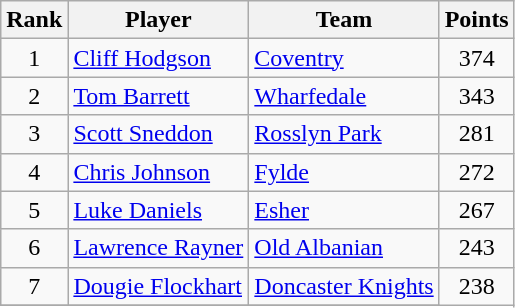<table class="wikitable">
<tr>
<th>Rank</th>
<th>Player</th>
<th>Team</th>
<th>Points</th>
</tr>
<tr>
<td rowspan=1 align=center>1</td>
<td> <a href='#'>Cliff Hodgson</a></td>
<td><a href='#'>Coventry</a></td>
<td rowspan=1 align=center>374</td>
</tr>
<tr>
<td rowspan=1 align=center>2</td>
<td> <a href='#'>Tom Barrett</a></td>
<td><a href='#'>Wharfedale</a></td>
<td rowspan=1 align=center>343</td>
</tr>
<tr>
<td rowspan=1 align=center>3</td>
<td> <a href='#'>Scott Sneddon</a></td>
<td><a href='#'>Rosslyn Park</a></td>
<td rowspan=1 align=center>281</td>
</tr>
<tr>
<td rowspan=1 align=center>4</td>
<td> <a href='#'>Chris Johnson</a></td>
<td><a href='#'>Fylde</a></td>
<td rowspan=1 align=center>272</td>
</tr>
<tr>
<td rowspan=1 align=center>5</td>
<td> <a href='#'>Luke Daniels</a></td>
<td><a href='#'>Esher</a></td>
<td rowspan=1 align=center>267</td>
</tr>
<tr>
<td rowspan=1 align=center>6</td>
<td> <a href='#'>Lawrence Rayner</a></td>
<td><a href='#'>Old Albanian</a></td>
<td rowspan=1 align=center>243</td>
</tr>
<tr>
<td rowspan=1 align=center>7</td>
<td> <a href='#'>Dougie Flockhart</a></td>
<td><a href='#'>Doncaster Knights</a></td>
<td rowspan=2 align=center>238</td>
</tr>
<tr>
</tr>
</table>
